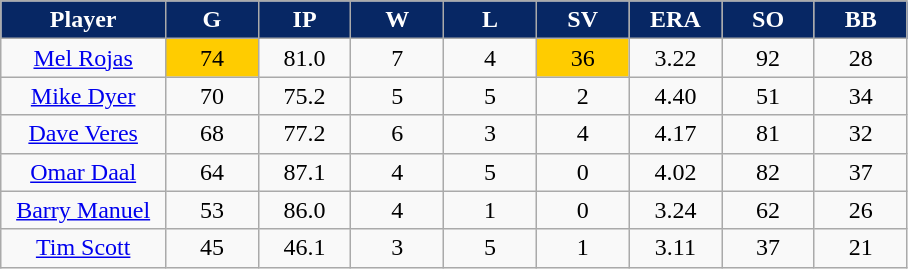<table border="1" class="wikitable sortable">
<tr>
<th style="background:#072764;color:white;" width="16%">Player</th>
<th style="background:#072764;color:white;" width="9%">G</th>
<th style="background:#072764;color:white;" width="9%">IP</th>
<th style="background:#072764;color:white;" width="9%">W</th>
<th style="background:#072764;color:white;" width="9%">L</th>
<th style="background:#072764;color:white;" width="9%">SV</th>
<th style="background:#072764;color:white;" width="9%">ERA</th>
<th style="background:#072764;color:white;" width="9%">SO</th>
<th style="background:#072764;color:white;" width="9%">BB</th>
</tr>
<tr style="text-align:center;">
<td><a href='#'>Mel Rojas</a></td>
<td bgcolor="#FFCC00">74</td>
<td>81.0</td>
<td>7</td>
<td>4</td>
<td bgcolor="#FFCC00">36</td>
<td>3.22</td>
<td>92</td>
<td>28</td>
</tr>
<tr style="text-align:center;">
<td><a href='#'>Mike Dyer</a></td>
<td>70</td>
<td>75.2</td>
<td>5</td>
<td>5</td>
<td>2</td>
<td>4.40</td>
<td>51</td>
<td>34</td>
</tr>
<tr style="text-align:center;">
<td><a href='#'>Dave Veres</a></td>
<td>68</td>
<td>77.2</td>
<td>6</td>
<td>3</td>
<td>4</td>
<td>4.17</td>
<td>81</td>
<td>32</td>
</tr>
<tr style="text-align:center;">
<td><a href='#'>Omar Daal</a></td>
<td>64</td>
<td>87.1</td>
<td>4</td>
<td>5</td>
<td>0</td>
<td>4.02</td>
<td>82</td>
<td>37</td>
</tr>
<tr style="text-align:center;">
<td><a href='#'>Barry Manuel</a></td>
<td>53</td>
<td>86.0</td>
<td>4</td>
<td>1</td>
<td>0</td>
<td>3.24</td>
<td>62</td>
<td>26</td>
</tr>
<tr style="text-align:center;">
<td><a href='#'>Tim Scott</a></td>
<td>45</td>
<td>46.1</td>
<td>3</td>
<td>5</td>
<td>1</td>
<td>3.11</td>
<td>37</td>
<td>21</td>
</tr>
</table>
